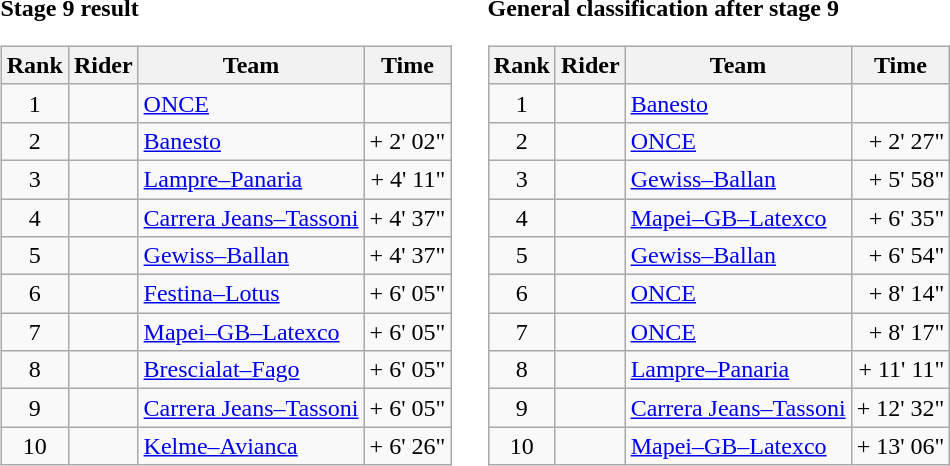<table>
<tr>
<td><strong>Stage 9 result</strong><br><table class="wikitable">
<tr>
<th scope="col">Rank</th>
<th scope="col">Rider</th>
<th scope="col">Team</th>
<th scope="col">Time</th>
</tr>
<tr>
<td style="text-align:center;">1</td>
<td></td>
<td><a href='#'>ONCE</a></td>
<td style="text-align:right;"></td>
</tr>
<tr>
<td style="text-align:center;">2</td>
<td> </td>
<td><a href='#'>Banesto</a></td>
<td style="text-align:right;">+ 2' 02"</td>
</tr>
<tr>
<td style="text-align:center;">3</td>
<td></td>
<td><a href='#'>Lampre–Panaria</a></td>
<td style="text-align:right;">+ 4' 11"</td>
</tr>
<tr>
<td style="text-align:center;">4</td>
<td></td>
<td><a href='#'>Carrera Jeans–Tassoni</a></td>
<td style="text-align:right;">+ 4' 37"</td>
</tr>
<tr>
<td style="text-align:center;">5</td>
<td></td>
<td><a href='#'>Gewiss–Ballan</a></td>
<td style="text-align:right;">+ 4' 37"</td>
</tr>
<tr>
<td style="text-align:center;">6</td>
<td></td>
<td><a href='#'>Festina–Lotus</a></td>
<td style="text-align:right;">+ 6' 05"</td>
</tr>
<tr>
<td style="text-align:center;">7</td>
<td></td>
<td><a href='#'>Mapei–GB–Latexco</a></td>
<td style="text-align:right;">+ 6' 05"</td>
</tr>
<tr>
<td style="text-align:center;">8</td>
<td></td>
<td><a href='#'>Brescialat–Fago</a></td>
<td style="text-align:right;">+ 6' 05"</td>
</tr>
<tr>
<td style="text-align:center;">9</td>
<td></td>
<td><a href='#'>Carrera Jeans–Tassoni</a></td>
<td style="text-align:right;">+ 6' 05"</td>
</tr>
<tr>
<td style="text-align:center;">10</td>
<td></td>
<td><a href='#'>Kelme–Avianca</a></td>
<td style="text-align:right;">+ 6' 26"</td>
</tr>
</table>
</td>
<td></td>
<td><strong>General classification after stage 9</strong><br><table class="wikitable">
<tr>
<th scope="col">Rank</th>
<th scope="col">Rider</th>
<th scope="col">Team</th>
<th scope="col">Time</th>
</tr>
<tr>
<td style="text-align:center;">1</td>
<td> </td>
<td><a href='#'>Banesto</a></td>
<td style="text-align:right;"></td>
</tr>
<tr>
<td style="text-align:center;">2</td>
<td></td>
<td><a href='#'>ONCE</a></td>
<td style="text-align:right;">+ 2' 27"</td>
</tr>
<tr>
<td style="text-align:center;">3</td>
<td></td>
<td><a href='#'>Gewiss–Ballan</a></td>
<td style="text-align:right;">+ 5' 58"</td>
</tr>
<tr>
<td style="text-align:center;">4</td>
<td></td>
<td><a href='#'>Mapei–GB–Latexco</a></td>
<td style="text-align:right;">+ 6' 35"</td>
</tr>
<tr>
<td style="text-align:center;">5</td>
<td></td>
<td><a href='#'>Gewiss–Ballan</a></td>
<td style="text-align:right;">+ 6' 54"</td>
</tr>
<tr>
<td style="text-align:center;">6</td>
<td></td>
<td><a href='#'>ONCE</a></td>
<td style="text-align:right;">+ 8' 14"</td>
</tr>
<tr>
<td style="text-align:center;">7</td>
<td></td>
<td><a href='#'>ONCE</a></td>
<td style="text-align:right;">+ 8' 17"</td>
</tr>
<tr>
<td style="text-align:center;">8</td>
<td></td>
<td><a href='#'>Lampre–Panaria</a></td>
<td style="text-align:right;">+ 11' 11"</td>
</tr>
<tr>
<td style="text-align:center;">9</td>
<td></td>
<td><a href='#'>Carrera Jeans–Tassoni</a></td>
<td style="text-align:right;">+ 12' 32"</td>
</tr>
<tr>
<td style="text-align:center;">10</td>
<td></td>
<td><a href='#'>Mapei–GB–Latexco</a></td>
<td style="text-align:right;">+ 13' 06"</td>
</tr>
</table>
</td>
</tr>
</table>
